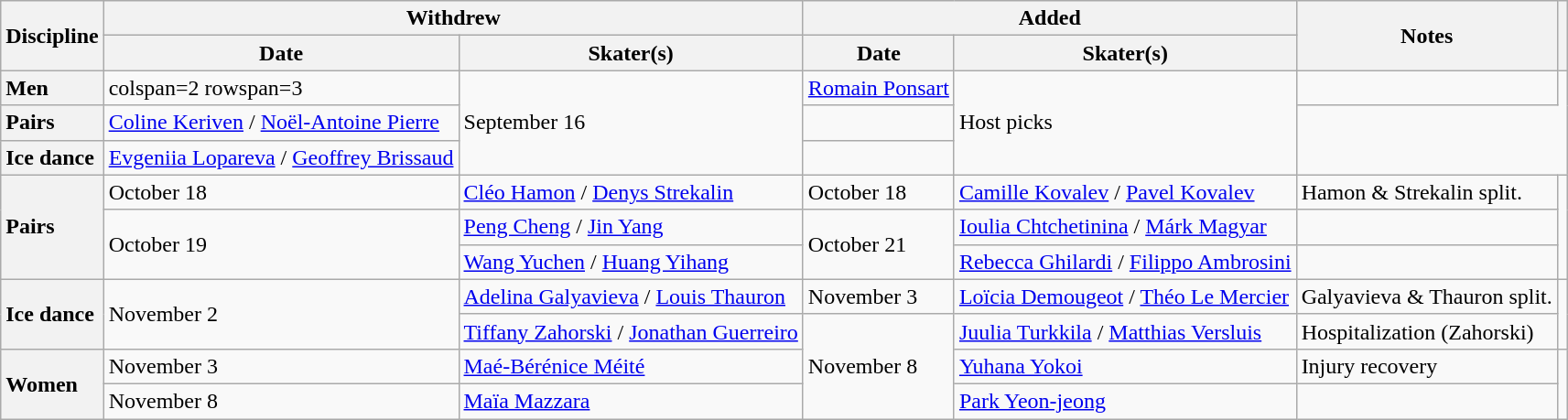<table class="wikitable unsortable">
<tr>
<th scope="col" rowspan=2>Discipline</th>
<th scope="col" colspan=2>Withdrew</th>
<th scope="col" colspan=2>Added</th>
<th scope="col" rowspan=2>Notes</th>
<th scope="col" rowspan=2></th>
</tr>
<tr>
<th>Date</th>
<th>Skater(s)</th>
<th>Date</th>
<th>Skater(s)</th>
</tr>
<tr>
<th scope="row" style="text-align:left">Men</th>
<td>colspan=2 rowspan=3 </td>
<td rowspan=3>September 16</td>
<td> <a href='#'>Romain Ponsart</a></td>
<td rowspan=3>Host picks</td>
<td></td>
</tr>
<tr>
<th scope="row" style="text-align:left">Pairs</th>
<td> <a href='#'>Coline Keriven</a> / <a href='#'>Noël-Antoine Pierre</a></td>
<td></td>
</tr>
<tr>
<th scope="row" style="text-align:left">Ice dance</th>
<td> <a href='#'>Evgeniia Lopareva</a> / <a href='#'>Geoffrey Brissaud</a></td>
<td></td>
</tr>
<tr>
<th scope="row" style="text-align:left" rowspan=3>Pairs</th>
<td>October 18</td>
<td> <a href='#'>Cléo Hamon</a> / <a href='#'>Denys Strekalin</a></td>
<td>October 18</td>
<td> <a href='#'>Camille Kovalev</a> / <a href='#'>Pavel Kovalev</a></td>
<td>Hamon & Strekalin split.</td>
<td rowspan=3></td>
</tr>
<tr>
<td rowspan=2>October 19</td>
<td> <a href='#'>Peng Cheng</a> / <a href='#'>Jin Yang</a></td>
<td rowspan=2>October 21</td>
<td> <a href='#'>Ioulia Chtchetinina</a> / <a href='#'>Márk Magyar</a></td>
<td></td>
</tr>
<tr>
<td> <a href='#'>Wang Yuchen</a> / <a href='#'>Huang Yihang</a></td>
<td> <a href='#'>Rebecca Ghilardi</a> / <a href='#'>Filippo Ambrosini</a></td>
<td></td>
</tr>
<tr>
<th scope="row" style="text-align:left" rowspan=2>Ice dance</th>
<td rowspan=2>November 2</td>
<td> <a href='#'>Adelina Galyavieva</a> / <a href='#'>Louis Thauron</a></td>
<td>November 3</td>
<td> <a href='#'>Loïcia Demougeot</a> / <a href='#'>Théo Le Mercier</a></td>
<td>Galyavieva & Thauron split.</td>
<td rowspan=2></td>
</tr>
<tr>
<td> <a href='#'>Tiffany Zahorski</a> / <a href='#'>Jonathan Guerreiro</a></td>
<td rowspan=3>November 8</td>
<td> <a href='#'>Juulia Turkkila</a> / <a href='#'>Matthias Versluis</a></td>
<td>Hospitalization (Zahorski)</td>
</tr>
<tr>
<th scope="row" style="text-align:left" rowspan=2>Women</th>
<td>November 3</td>
<td> <a href='#'>Maé-Bérénice Méité</a></td>
<td> <a href='#'>Yuhana Yokoi</a></td>
<td>Injury recovery</td>
<td rowspan=2></td>
</tr>
<tr>
<td>November 8</td>
<td> <a href='#'>Maïa Mazzara</a></td>
<td> <a href='#'>Park Yeon-jeong</a></td>
<td></td>
</tr>
</table>
